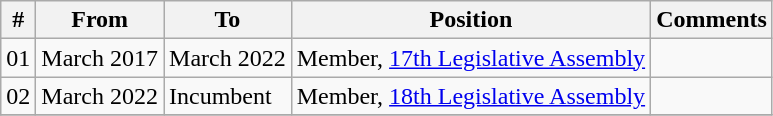<table class="wikitable sortable">
<tr>
<th>#</th>
<th>From</th>
<th>To</th>
<th>Position</th>
<th>Comments</th>
</tr>
<tr>
<td>01</td>
<td>March 2017</td>
<td>March 2022</td>
<td>Member, <a href='#'>17th Legislative Assembly</a></td>
<td></td>
</tr>
<tr>
<td>02</td>
<td>March 2022</td>
<td>Incumbent</td>
<td>Member, <a href='#'>18th Legislative Assembly</a></td>
<td></td>
</tr>
<tr>
</tr>
</table>
